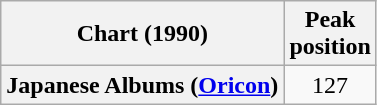<table class="wikitable sortable plainrowheaders" style="text-align:center">
<tr>
<th scope="col">Chart (1990)</th>
<th scope="col">Peak<br>position</th>
</tr>
<tr>
<th scope="row">Japanese Albums (<a href='#'>Oricon</a>)</th>
<td style="text-align:center;">127</td>
</tr>
</table>
